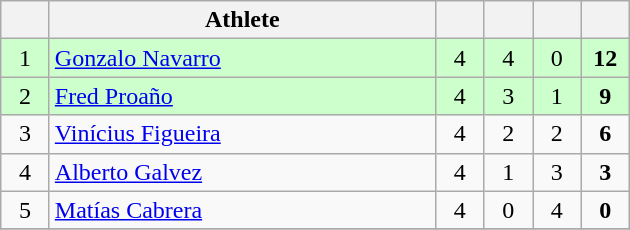<table class="wikitable" style="text-align: center; font-size:100% ">
<tr>
<th width=25></th>
<th width=250>Athlete</th>
<th width=25></th>
<th width=25></th>
<th width=25></th>
<th width=25></th>
</tr>
<tr bgcolor="ccffcc">
<td>1</td>
<td align=left> <a href='#'>Gonzalo Navarro</a></td>
<td>4</td>
<td>4</td>
<td>0</td>
<td><strong>12</strong></td>
</tr>
<tr bgcolor="ccffcc">
<td>2</td>
<td align=left> <a href='#'>Fred Proaño</a></td>
<td>4</td>
<td>3</td>
<td>1</td>
<td><strong>9</strong></td>
</tr>
<tr>
<td>3</td>
<td align=left> <a href='#'>Vinícius Figueira</a></td>
<td>4</td>
<td>2</td>
<td>2</td>
<td><strong>6</strong></td>
</tr>
<tr>
<td>4</td>
<td align=left> <a href='#'>Alberto Galvez</a></td>
<td>4</td>
<td>1</td>
<td>3</td>
<td><strong>3</strong></td>
</tr>
<tr>
<td>5</td>
<td align=left> <a href='#'>Matías Cabrera</a></td>
<td>4</td>
<td>0</td>
<td>4</td>
<td><strong>0</strong></td>
</tr>
<tr>
</tr>
</table>
